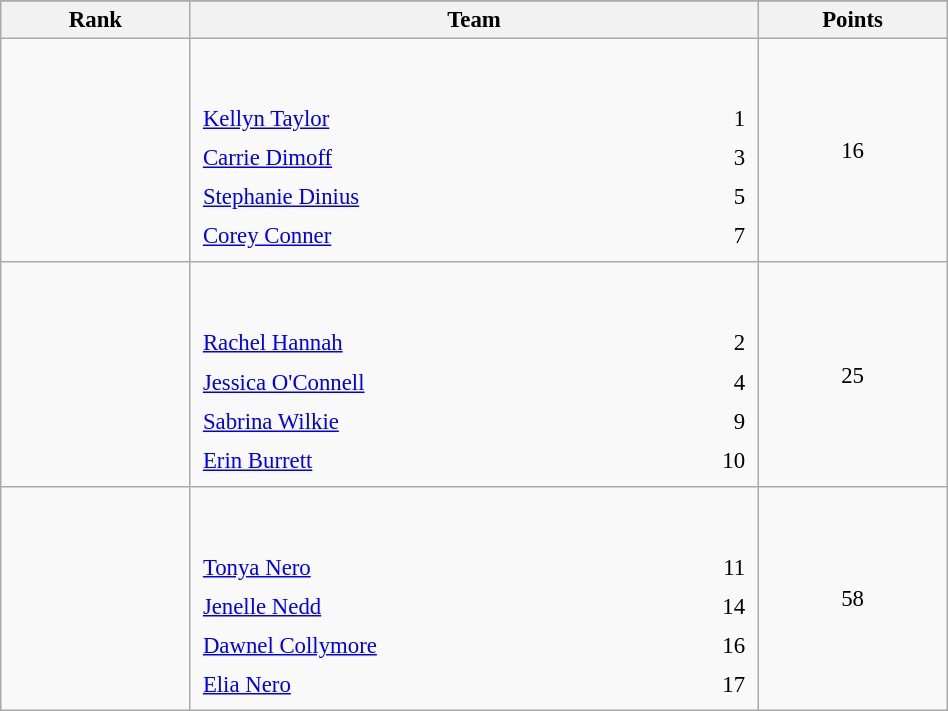<table class="wikitable sortable" style=" text-align:center; font-size:95%;" width="50%">
<tr>
</tr>
<tr>
<th width=10%>Rank</th>
<th width=30%>Team</th>
<th width=10%>Points</th>
</tr>
<tr>
<td align=center></td>
<td align=left> <br><br><table width=100%>
<tr>
<td align=left style="border:0"><a href='#'>Kellyn Taylor</a></td>
<td align=right style="border:0">1</td>
</tr>
<tr>
<td align=left style="border:0"><a href='#'>Carrie Dimoff</a></td>
<td align=right style="border:0">3</td>
</tr>
<tr>
<td align=left style="border:0"><a href='#'>Stephanie Dinius</a></td>
<td align=right style="border:0">5</td>
</tr>
<tr>
<td align=left style="border:0"><a href='#'>Corey Conner</a></td>
<td align=right style="border:0">7</td>
</tr>
</table>
</td>
<td>16</td>
</tr>
<tr>
<td align=center></td>
<td align=left> <br><br><table width=100%>
<tr>
<td align=left style="border:0"><a href='#'>Rachel Hannah</a></td>
<td align=right style="border:0">2</td>
</tr>
<tr>
<td align=left style="border:0"><a href='#'>Jessica O'Connell</a></td>
<td align=right style="border:0">4</td>
</tr>
<tr>
<td align=left style="border:0"><a href='#'>Sabrina Wilkie</a></td>
<td align=right style="border:0">9</td>
</tr>
<tr>
<td align=left style="border:0"><a href='#'>Erin Burrett</a></td>
<td align=right style="border:0">10</td>
</tr>
</table>
</td>
<td>25</td>
</tr>
<tr>
<td align=center></td>
<td align=left> <br><br><table width=100%>
<tr>
<td align=left style="border:0"><a href='#'>Tonya Nero</a></td>
<td align=right style="border:0">11</td>
</tr>
<tr>
<td align=left style="border:0"><a href='#'>Jenelle Nedd</a></td>
<td align=right style="border:0">14</td>
</tr>
<tr>
<td align=left style="border:0"><a href='#'>Dawnel Collymore</a></td>
<td align=right style="border:0">16</td>
</tr>
<tr>
<td align=left style="border:0"><a href='#'>Elia Nero</a></td>
<td align=right style="border:0">17</td>
</tr>
</table>
</td>
<td>58</td>
</tr>
</table>
